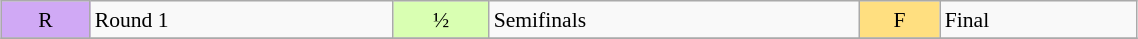<table class="wikitable" style="margin:0.5em auto; font-size:90%; line-height:1.25em;" width=60%;>
<tr>
<td bgcolor="#D0A9F5" align=center>R</td>
<td>Round 1</td>
<td bgcolor="#D9FFB2" align=center>½</td>
<td>Semifinals</td>
<td bgcolor="#FFDF80" align=center>F</td>
<td>Final</td>
</tr>
<tr>
</tr>
</table>
